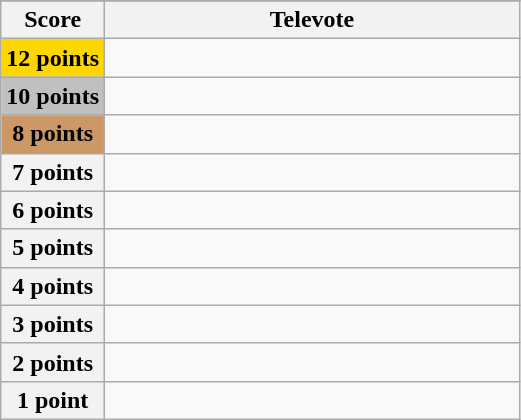<table class="wikitable">
<tr>
</tr>
<tr>
<th scope="col" width="20%">Score</th>
<th scope="col" width="80%">Televote</th>
</tr>
<tr>
<th scope="row" style="Background:gold">12 points</th>
<td></td>
</tr>
<tr>
<th scope="row" style="background:silver">10 points</th>
<td></td>
</tr>
<tr>
<th scope="row" style="background:#CC9966">8 points</th>
<td></td>
</tr>
<tr>
<th scope="row">7 points</th>
<td></td>
</tr>
<tr>
<th scope="row">6 points</th>
<td></td>
</tr>
<tr>
<th scope="row">5 points</th>
<td></td>
</tr>
<tr>
<th scope="row">4 points</th>
<td></td>
</tr>
<tr>
<th scope="row">3 points</th>
<td></td>
</tr>
<tr>
<th scope="row">2 points</th>
<td></td>
</tr>
<tr>
<th scope="row">1 point</th>
<td></td>
</tr>
</table>
